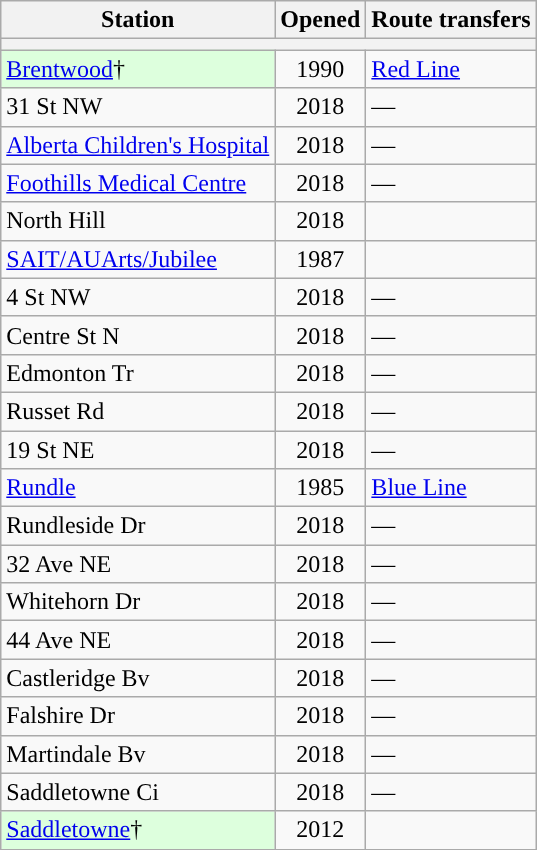<table class="wikitable sortable">
<tr>
<th>Station</th>
<th data-sort-type="usLongDate">Opened</th>
<th class="unsortable">Route transfers</th>
</tr>
<tr>
<th colspan=3 style="background:#"></th>
</tr>
<tr>
<td style="background-color:#ddffdd"><a href='#'>Brentwood</a>†</td>
<td align=center>1990</td>
<td> <a href='#'>Red Line</a></td>
</tr>
<tr>
<td>31 St NW</td>
<td align=center>2018</td>
<td>—</td>
</tr>
<tr>
<td><a href='#'>Alberta Children's Hospital</a></td>
<td align=center>2018</td>
<td>—</td>
</tr>
<tr>
<td><a href='#'>Foothills Medical Centre</a></td>
<td align=center>2018</td>
<td>—</td>
</tr>
<tr>
<td>North Hill</td>
<td align=center>2018</td>
<td></td>
</tr>
<tr>
<td><a href='#'>SAIT/AUArts/Jubilee</a></td>
<td align=center>1987</td>
<td></td>
</tr>
<tr>
<td>4 St NW</td>
<td align=center>2018</td>
<td>—</td>
</tr>
<tr>
<td>Centre St N</td>
<td align=center>2018</td>
<td>—</td>
</tr>
<tr>
<td>Edmonton Tr</td>
<td align=center>2018</td>
<td>—</td>
</tr>
<tr>
<td>Russet Rd</td>
<td align=center>2018</td>
<td>—</td>
</tr>
<tr>
<td>19 St NE</td>
<td align=center>2018</td>
<td>—</td>
</tr>
<tr>
<td><a href='#'>Rundle</a></td>
<td align=center>1985</td>
<td> <a href='#'>Blue Line</a></td>
</tr>
<tr>
<td>Rundleside Dr</td>
<td align=center>2018</td>
<td>—</td>
</tr>
<tr>
<td>32 Ave NE</td>
<td align=center>2018</td>
<td>—</td>
</tr>
<tr>
<td>Whitehorn Dr</td>
<td align=center>2018</td>
<td>—</td>
</tr>
<tr>
<td>44 Ave NE</td>
<td align=center>2018</td>
<td>—</td>
</tr>
<tr>
<td>Castleridge Bv</td>
<td align=center>2018</td>
<td>—</td>
</tr>
<tr>
<td>Falshire Dr</td>
<td align=center>2018</td>
<td>—</td>
</tr>
<tr>
<td>Martindale Bv</td>
<td align=center>2018</td>
<td>—</td>
</tr>
<tr>
<td>Saddletowne Ci</td>
<td align=center>2018</td>
<td>—</td>
</tr>
<tr>
<td style="background-color:#ddffdd"><a href='#'>Saddletowne</a>†</td>
<td align=center>2012</td>
<td></td>
</tr>
</table>
